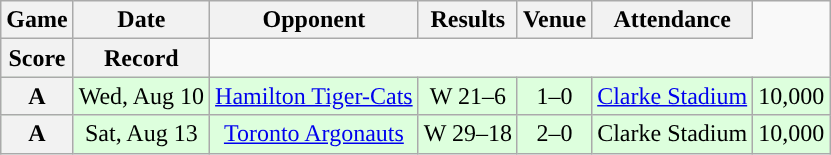<table class="wikitable" style="text-align:center">
<tr>
<th>Game</th>
<th>Date</th>
<th>Opponent</th>
<th>Results</th>
<th>Venue</th>
<th>Attendance</th>
</tr>
<tr>
<th>Score</th>
<th>Record</th>
</tr>
<tr style="background:#ddffdd">
<th>A</th>
<td>Wed, Aug 10</td>
<td><a href='#'>Hamilton Tiger-Cats</a></td>
<td>W 21–6</td>
<td>1–0</td>
<td><a href='#'>Clarke Stadium</a></td>
<td>10,000</td>
</tr>
<tr style="background:#ddffdd">
<th>A</th>
<td>Sat, Aug 13</td>
<td><a href='#'>Toronto Argonauts</a></td>
<td>W 29–18</td>
<td>2–0</td>
<td>Clarke Stadium</td>
<td>10,000</td>
</tr>
</table>
